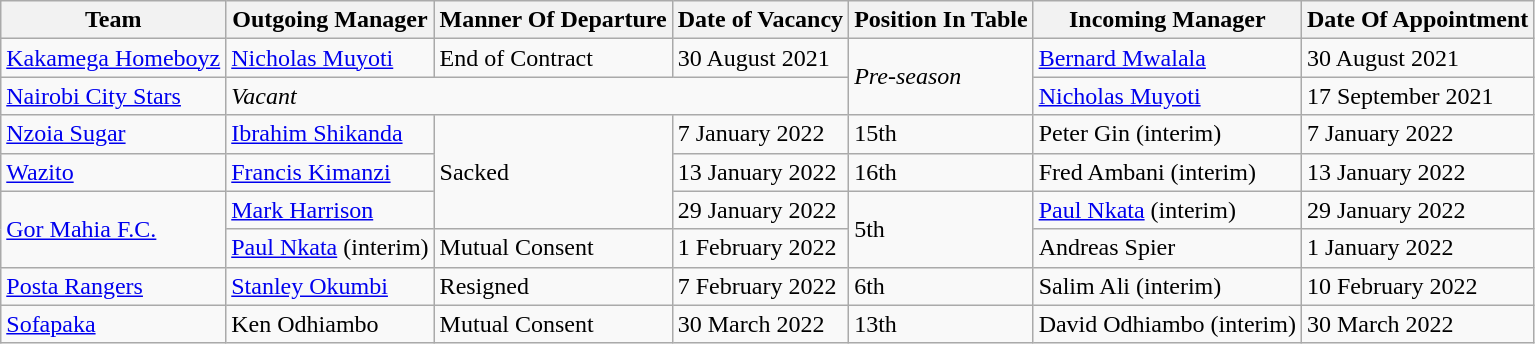<table class="wikitable">
<tr>
<th>Team</th>
<th>Outgoing Manager</th>
<th>Manner Of Departure</th>
<th>Date of Vacancy</th>
<th>Position In Table</th>
<th>Incoming Manager</th>
<th>Date Of Appointment</th>
</tr>
<tr>
<td><a href='#'>Kakamega Homeboyz</a></td>
<td> <a href='#'>Nicholas Muyoti</a></td>
<td>End of Contract</td>
<td>30 August 2021</td>
<td rowspan="2"><em>Pre-season</em></td>
<td> <a href='#'>Bernard Mwalala</a></td>
<td>30 August 2021</td>
</tr>
<tr>
<td><a href='#'>Nairobi City Stars</a></td>
<td colspan="3"><em>Vacant</em></td>
<td> <a href='#'>Nicholas Muyoti</a></td>
<td>17 September 2021</td>
</tr>
<tr>
<td><a href='#'>Nzoia Sugar</a></td>
<td> <a href='#'>Ibrahim Shikanda</a></td>
<td rowspan="3">Sacked</td>
<td>7 January 2022</td>
<td>15th</td>
<td> Peter Gin (interim)</td>
<td>7 January 2022</td>
</tr>
<tr>
<td><a href='#'>Wazito</a></td>
<td> <a href='#'>Francis Kimanzi</a></td>
<td>13 January 2022</td>
<td>16th</td>
<td> Fred Ambani (interim)</td>
<td>13 January 2022</td>
</tr>
<tr>
<td rowspan="2"><a href='#'>Gor Mahia F.C.</a></td>
<td> <a href='#'>Mark Harrison</a></td>
<td>29 January 2022</td>
<td rowspan="2">5th</td>
<td> <a href='#'>Paul Nkata</a> (interim)</td>
<td>29 January 2022</td>
</tr>
<tr>
<td> <a href='#'>Paul Nkata</a> (interim)</td>
<td>Mutual Consent</td>
<td>1 February 2022</td>
<td> Andreas Spier</td>
<td>1 January 2022</td>
</tr>
<tr>
<td><a href='#'>Posta Rangers</a></td>
<td> <a href='#'>Stanley Okumbi</a></td>
<td>Resigned</td>
<td>7 February 2022</td>
<td>6th</td>
<td> Salim Ali (interim)</td>
<td>10 February 2022</td>
</tr>
<tr>
<td><a href='#'>Sofapaka</a></td>
<td> Ken Odhiambo</td>
<td>Mutual Consent</td>
<td>30 March 2022</td>
<td>13th</td>
<td> David Odhiambo (interim)</td>
<td>30 March 2022</td>
</tr>
</table>
